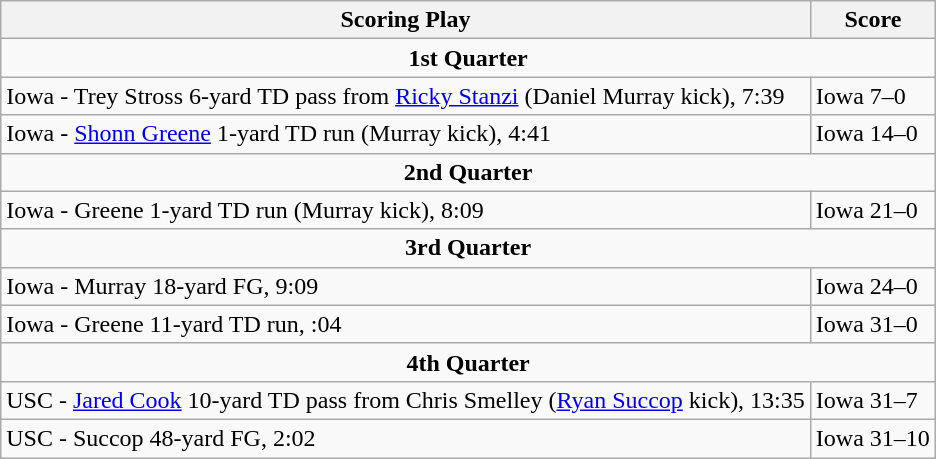<table class="wikitable">
<tr>
<th>Scoring Play</th>
<th>Score</th>
</tr>
<tr>
<td colspan="4" align="center"><strong>1st Quarter</strong></td>
</tr>
<tr>
<td>Iowa - Trey Stross 6-yard TD pass from <a href='#'>Ricky Stanzi</a> (Daniel Murray kick), 7:39</td>
<td>Iowa 7–0</td>
</tr>
<tr>
<td>Iowa - <a href='#'>Shonn Greene</a> 1-yard TD run (Murray kick), 4:41</td>
<td>Iowa 14–0</td>
</tr>
<tr>
<td colspan="4" align="center"><strong>2nd Quarter</strong></td>
</tr>
<tr>
<td>Iowa - Greene 1-yard TD run (Murray kick), 8:09</td>
<td>Iowa 21–0</td>
</tr>
<tr>
<td colspan="4" align="center"><strong>3rd Quarter</strong></td>
</tr>
<tr>
<td>Iowa - Murray 18-yard FG, 9:09</td>
<td>Iowa 24–0</td>
</tr>
<tr>
<td>Iowa - Greene 11-yard TD run, :04</td>
<td>Iowa 31–0</td>
</tr>
<tr>
<td colspan="4" align="center"><strong>4th Quarter</strong></td>
</tr>
<tr>
<td>USC - <a href='#'>Jared Cook</a> 10-yard TD pass from Chris Smelley (<a href='#'>Ryan Succop</a> kick), 13:35</td>
<td>Iowa 31–7</td>
</tr>
<tr>
<td>USC - Succop 48-yard FG, 2:02</td>
<td>Iowa 31–10</td>
</tr>
</table>
